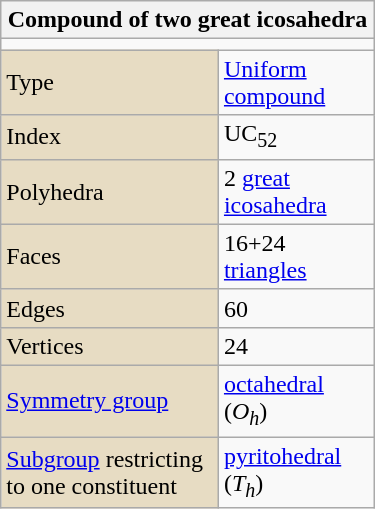<table class="wikitable" style="float:right; margin-left:8px; width:250px">
<tr>
<th bgcolor=#e7dcc3 colspan=2>Compound of two great icosahedra</th>
</tr>
<tr>
<td align=center colspan=2></td>
</tr>
<tr>
<td bgcolor=#e7dcc3>Type</td>
<td><a href='#'>Uniform compound</a></td>
</tr>
<tr>
<td bgcolor=#e7dcc3>Index</td>
<td>UC<sub>52</sub></td>
</tr>
<tr>
<td bgcolor=#e7dcc3>Polyhedra</td>
<td>2 <a href='#'>great icosahedra</a></td>
</tr>
<tr>
<td bgcolor=#e7dcc3>Faces</td>
<td>16+24 <a href='#'>triangles</a></td>
</tr>
<tr>
<td bgcolor=#e7dcc3>Edges</td>
<td>60</td>
</tr>
<tr>
<td bgcolor=#e7dcc3>Vertices</td>
<td>24</td>
</tr>
<tr>
<td bgcolor=#e7dcc3><a href='#'>Symmetry group</a></td>
<td><a href='#'>octahedral</a> (<em>O<sub>h</sub></em>)</td>
</tr>
<tr>
<td bgcolor=#e7dcc3><a href='#'>Subgroup</a> restricting to one constituent</td>
<td><a href='#'>pyritohedral</a> (<em>T<sub>h</sub></em>)</td>
</tr>
</table>
